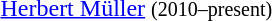<table>
<tr>
<td></td>
<td><a href='#'>Herbert Müller</a></td>
<td><small>(2010–present)</small></td>
</tr>
</table>
